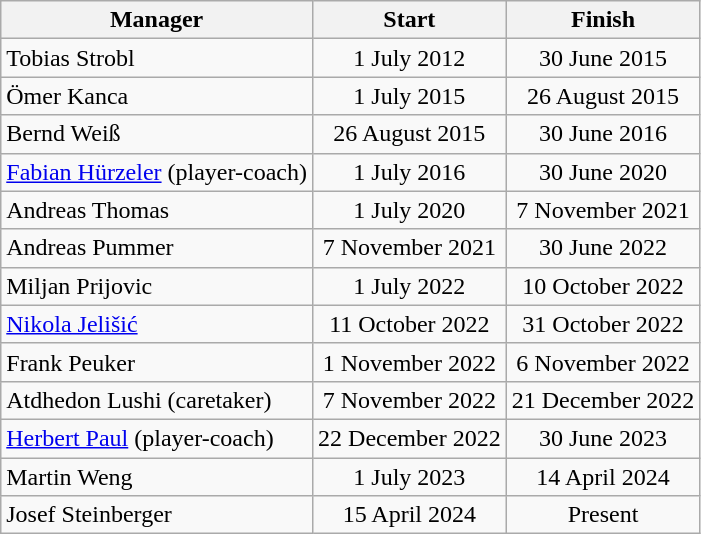<table class="wikitable">
<tr>
<th>Manager</th>
<th>Start</th>
<th>Finish</th>
</tr>
<tr align="center">
<td align="left">Tobias Strobl</td>
<td>1 July 2012</td>
<td>30 June 2015</td>
</tr>
<tr align="center">
<td align="left">Ömer Kanca</td>
<td>1 July 2015</td>
<td>26 August 2015</td>
</tr>
<tr align="center">
<td align="left">Bernd Weiß</td>
<td>26 August 2015</td>
<td>30 June 2016</td>
</tr>
<tr align="center">
<td align="left"><a href='#'>Fabian Hürzeler</a> (player-coach)</td>
<td>1 July 2016</td>
<td>30 June 2020</td>
</tr>
<tr align="center">
<td align="left">Andreas Thomas</td>
<td>1 July 2020</td>
<td>7 November 2021</td>
</tr>
<tr align="center">
<td align="left">Andreas Pummer</td>
<td>7 November 2021</td>
<td>30 June 2022</td>
</tr>
<tr align="center">
<td align="left">Miljan Prijovic</td>
<td>1 July 2022</td>
<td>10 October 2022</td>
</tr>
<tr align="center">
<td align="left"><a href='#'>Nikola Jelišić</a></td>
<td>11 October 2022</td>
<td>31 October 2022</td>
</tr>
<tr align="center">
<td align="left">Frank Peuker</td>
<td>1 November 2022</td>
<td>6 November 2022</td>
</tr>
<tr align="center">
<td align="left">Atdhedon Lushi (caretaker)</td>
<td>7 November 2022</td>
<td>21 December 2022</td>
</tr>
<tr align="center">
<td align="left"><a href='#'>Herbert Paul</a> (player-coach)</td>
<td>22 December 2022</td>
<td>30 June 2023</td>
</tr>
<tr align="center">
<td align="left">Martin Weng</td>
<td>1 July 2023</td>
<td>14 April 2024</td>
</tr>
<tr align="center">
<td align="left">Josef Steinberger</td>
<td>15 April 2024</td>
<td>Present</td>
</tr>
</table>
